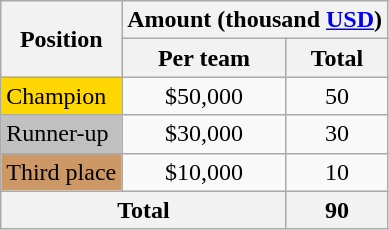<table class="wikitable" style="text-align:center">
<tr>
<th rowspan="2">Position</th>
<th colspan="2">Amount (thousand <a href='#'>USD</a>)</th>
</tr>
<tr>
<th>Per team</th>
<th>Total</th>
</tr>
<tr>
<td align=left bgcolor="gold">Champion</td>
<td>$50,000</td>
<td>50</td>
</tr>
<tr>
<td align=left bgcolor="silver">Runner-up</td>
<td>$30,000</td>
<td>30</td>
</tr>
<tr>
<td align=left bgcolor="#cc9966">Third place</td>
<td>$10,000</td>
<td>10</td>
</tr>
<tr>
<th colspan="2">Total</th>
<th>90</th>
</tr>
</table>
